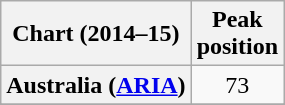<table class="wikitable sortable plainrowheaders">
<tr>
<th>Chart (2014–15)</th>
<th>Peak<br>position</th>
</tr>
<tr>
<th scope="row">Australia (<a href='#'>ARIA</a>)</th>
<td align="center">73</td>
</tr>
<tr>
</tr>
<tr>
</tr>
<tr>
</tr>
<tr>
</tr>
<tr>
</tr>
<tr>
</tr>
<tr>
</tr>
<tr>
</tr>
<tr>
</tr>
</table>
